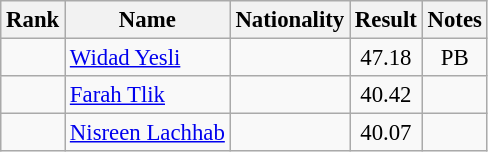<table class="wikitable sortable" style="text-align:center;font-size:95%">
<tr>
<th>Rank</th>
<th>Name</th>
<th>Nationality</th>
<th>Result</th>
<th>Notes</th>
</tr>
<tr>
<td></td>
<td align=left><a href='#'>Widad Yesli</a></td>
<td align=left></td>
<td>47.18</td>
<td>PB</td>
</tr>
<tr>
<td></td>
<td align=left><a href='#'>Farah Tlik</a></td>
<td align=left></td>
<td>40.42</td>
<td></td>
</tr>
<tr>
<td></td>
<td align=left><a href='#'>Nisreen Lachhab</a></td>
<td align=left></td>
<td>40.07</td>
<td></td>
</tr>
</table>
